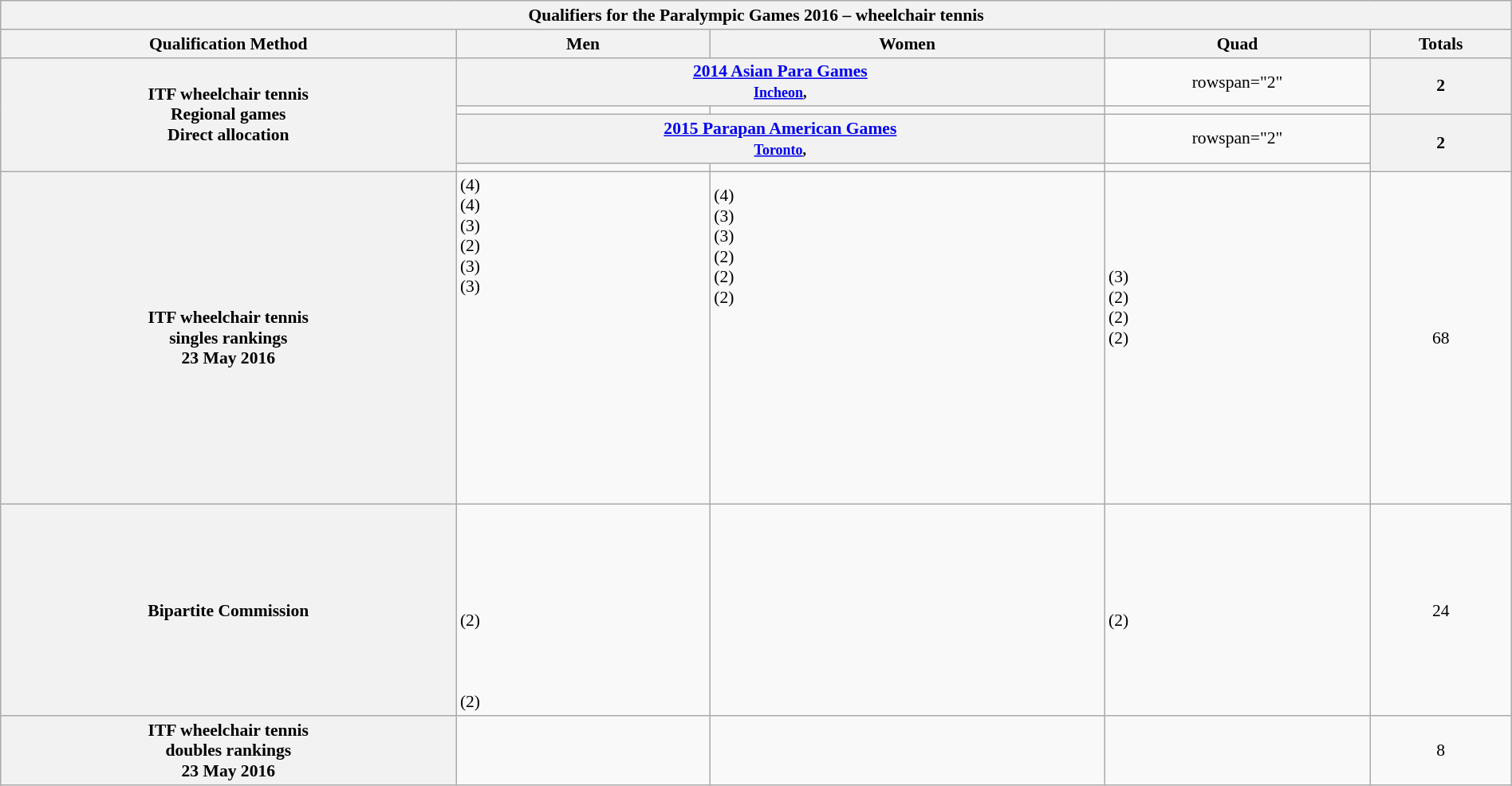<table class="wikitable"  style="width:100%; text-align:center; font-size:90%;">
<tr>
<th colspan="5">Qualifiers for the Paralympic Games 2016 – wheelchair tennis</th>
</tr>
<tr>
<th>Qualification Method</th>
<th>Men</th>
<th>Women</th>
<th>Quad</th>
<th>Totals</th>
</tr>
<tr>
<th rowspan="4">ITF wheelchair tennis<br> Regional games<br> Direct allocation</th>
<th colspan="2"><a href='#'>2014 Asian Para Games</a><br><small><a href='#'>Incheon</a>, </small></th>
<td>rowspan="2" </td>
<th rowspan="2">2</th>
</tr>
<tr>
<td align="left"></td>
<td align="left"></td>
</tr>
<tr>
<th colspan="2"><a href='#'>2015 Parapan American Games</a><br><small><a href='#'>Toronto</a>, </small></th>
<td>rowspan="2" </td>
<th rowspan="2">2</th>
</tr>
<tr>
<td align="left"></td>
<td align="left"></td>
</tr>
<tr>
<th>ITF wheelchair tennis<br>singles rankings<br>23 May 2016</th>
<td align="left"> (4) <br> (4) <br> (3)<br> (2)<br> (3)<br> (3)<br><br><br><br><br><br><br><br><br><br><br></td>
<td align="left"> (4)<br> (3)<br> (3)<br> (2)<br> (2)<br> (2)<br><br><br><br><br><s><br></s><br><br><br><br></td>
<td align="left"> (3)<br> (2)<br> (2)<br> (2)<br><br><br><br></td>
<td>68</td>
</tr>
<tr>
<th>Bipartite Commission</th>
<td align="left"><br><br><br><br><br> (2)<br><br><br><br>(2)</td>
<td align="left"><br><br><br><br><br><br><br></td>
<td align="left"><br> (2)<br></td>
<td>24</td>
</tr>
<tr>
<th>ITF wheelchair tennis<br>doubles rankings<br>23 May 2016</th>
<td align="left"><br><br><br></td>
<td></td>
<td></td>
<td>8</td>
</tr>
</table>
